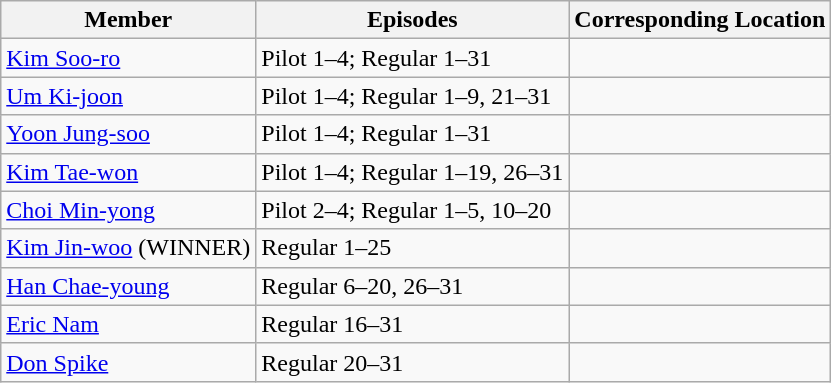<table class="wikitable">
<tr>
<th>Member</th>
<th>Episodes</th>
<th>Corresponding Location</th>
</tr>
<tr>
<td><a href='#'>Kim Soo-ro</a></td>
<td>Pilot 1–4; Regular 1–31</td>
<td></td>
</tr>
<tr>
<td><a href='#'>Um Ki-joon</a></td>
<td>Pilot 1–4; Regular 1–9, 21–31</td>
<td></td>
</tr>
<tr>
<td><a href='#'>Yoon Jung-soo</a></td>
<td>Pilot 1–4; Regular 1–31</td>
<td></td>
</tr>
<tr>
<td><a href='#'>Kim Tae-won</a></td>
<td>Pilot 1–4; Regular 1–19, 26–31</td>
<td></td>
</tr>
<tr>
<td><a href='#'>Choi Min-yong</a></td>
<td>Pilot 2–4; Regular 1–5, 10–20</td>
<td></td>
</tr>
<tr>
<td><a href='#'>Kim Jin-woo</a> (WINNER)</td>
<td>Regular 1–25</td>
<td></td>
</tr>
<tr>
<td><a href='#'>Han Chae-young</a></td>
<td>Regular 6–20, 26–31</td>
<td></td>
</tr>
<tr>
<td><a href='#'>Eric Nam</a></td>
<td>Regular 16–31</td>
<td></td>
</tr>
<tr>
<td><a href='#'>Don Spike</a></td>
<td>Regular 20–31</td>
<td></td>
</tr>
</table>
